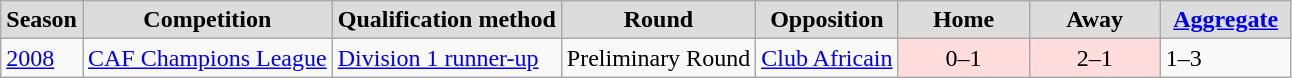<table class="sortable plainrowheaders wikitable">
<tr>
<th style="background:#DCDCDC">Season</th>
<th style="background:#DCDCDC">Competition</th>
<th style="background:#DCDCDC">Qualification method</th>
<th style="background:#DCDCDC">Round</th>
<th style="background:#DCDCDC">Opposition</th>
<th width="80" style="background:#DCDCDC">Home</th>
<th width="80" style="background:#DCDCDC">Away</th>
<th width="80" style="background:#DCDCDC"><a href='#'>Aggregate</a></th>
</tr>
<tr>
<td rowspan=3><a href='#'>2008</a></td>
<td rowspan=3><a href='#'>CAF Champions League</a></td>
<td rowspan=3><a href='#'>Division 1 runner-up</a></td>
<td align=left>Preliminary Round</td>
<td align=left> <a href='#'>Club Africain</a></td>
<td style="background:#fdd; text-align:center">0–1</td>
<td style="background:#fdd; text-align:center">2–1</td>
<td>1–3</td>
</tr>
</table>
